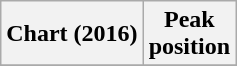<table class="wikitable sortable">
<tr>
<th>Chart (2016)</th>
<th>Peak<br>position</th>
</tr>
<tr>
</tr>
</table>
